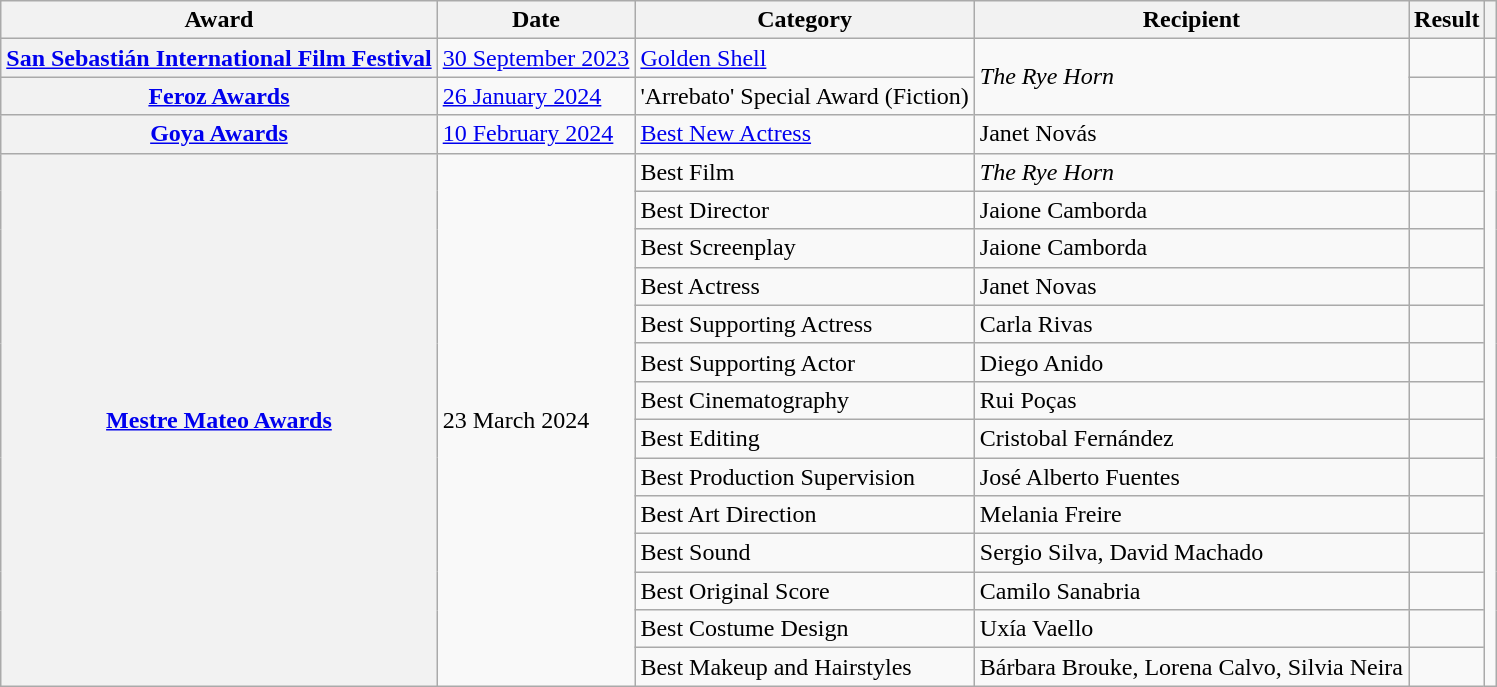<table class="wikitable sortable plainrowheaders">
<tr>
<th>Award</th>
<th>Date</th>
<th>Category</th>
<th>Recipient</th>
<th>Result</th>
<th></th>
</tr>
<tr>
<th scope="row"><a href='#'>San Sebastián International Film Festival</a></th>
<td><a href='#'>30 September 2023</a></td>
<td><a href='#'>Golden Shell</a></td>
<td rowspan = "2"><em>The Rye Horn</em></td>
<td></td>
<td align="center"></td>
</tr>
<tr>
<th scope="row"><a href='#'>Feroz Awards</a></th>
<td><a href='#'>26 January 2024</a></td>
<td>'Arrebato' Special Award (Fiction)</td>
<td></td>
<td></td>
</tr>
<tr>
<th scope = "row"><a href='#'>Goya Awards</a></th>
<td><a href='#'>10 February 2024</a></td>
<td><a href='#'>Best New Actress</a></td>
<td>Janet Novás</td>
<td></td>
<td></td>
</tr>
<tr>
<th scope = "row" rowspan = "14"><a href='#'>Mestre Mateo Awards</a></th>
<td rowspan = "14">23 March 2024</td>
<td>Best Film</td>
<td><em>The Rye Horn</em></td>
<td></td>
<td rowspan = "14"></td>
</tr>
<tr>
<td>Best Director</td>
<td>Jaione Camborda</td>
<td></td>
</tr>
<tr>
<td>Best Screenplay</td>
<td>Jaione Camborda</td>
<td></td>
</tr>
<tr>
<td>Best Actress</td>
<td>Janet Novas</td>
<td></td>
</tr>
<tr>
<td>Best Supporting Actress</td>
<td>Carla Rivas</td>
<td></td>
</tr>
<tr>
<td>Best Supporting Actor</td>
<td>Diego Anido</td>
<td></td>
</tr>
<tr>
<td>Best Cinematography</td>
<td>Rui Poças</td>
<td></td>
</tr>
<tr>
<td>Best Editing</td>
<td>Cristobal Fernández</td>
<td></td>
</tr>
<tr>
<td>Best Production Supervision</td>
<td>José Alberto Fuentes</td>
<td></td>
</tr>
<tr>
<td>Best Art Direction</td>
<td>Melania Freire</td>
<td></td>
</tr>
<tr>
<td>Best Sound</td>
<td>Sergio Silva, David Machado</td>
<td></td>
</tr>
<tr>
<td>Best Original Score</td>
<td>Camilo Sanabria</td>
<td></td>
</tr>
<tr>
<td>Best Costume Design</td>
<td>Uxía Vaello</td>
<td></td>
</tr>
<tr>
<td>Best Makeup and Hairstyles</td>
<td>Bárbara Brouke, Lorena Calvo, Silvia Neira</td>
<td></td>
</tr>
</table>
